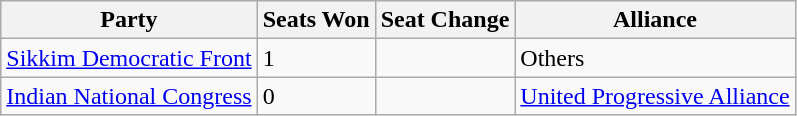<table class="wikitable">
<tr>
<th>Party</th>
<th>Seats Won</th>
<th>Seat Change</th>
<th>Alliance</th>
</tr>
<tr>
<td><a href='#'>Sikkim Democratic Front</a></td>
<td>1</td>
<td></td>
<td>Others</td>
</tr>
<tr>
<td><a href='#'>Indian National Congress</a></td>
<td>0</td>
<td></td>
<td><a href='#'>United Progressive Alliance</a></td>
</tr>
</table>
